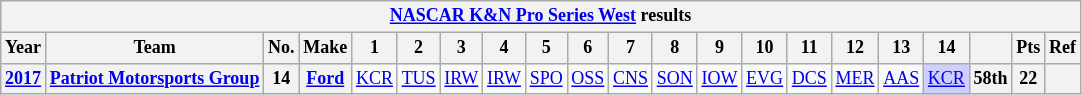<table class="wikitable" style="text-align:center; font-size:75%">
<tr>
<th colspan=23><a href='#'>NASCAR K&N Pro Series West</a> results</th>
</tr>
<tr>
<th>Year</th>
<th>Team</th>
<th>No.</th>
<th>Make</th>
<th>1</th>
<th>2</th>
<th>3</th>
<th>4</th>
<th>5</th>
<th>6</th>
<th>7</th>
<th>8</th>
<th>9</th>
<th>10</th>
<th>11</th>
<th>12</th>
<th>13</th>
<th>14</th>
<th></th>
<th>Pts</th>
<th>Ref</th>
</tr>
<tr>
<th><a href='#'>2017</a></th>
<th><a href='#'>Patriot Motorsports Group</a></th>
<th>14</th>
<th><a href='#'>Ford</a></th>
<td><a href='#'>KCR</a></td>
<td><a href='#'>TUS</a></td>
<td><a href='#'>IRW</a></td>
<td><a href='#'>IRW</a></td>
<td><a href='#'>SPO</a></td>
<td><a href='#'>OSS</a></td>
<td><a href='#'>CNS</a></td>
<td><a href='#'>SON</a></td>
<td><a href='#'>IOW</a></td>
<td><a href='#'>EVG</a></td>
<td><a href='#'>DCS</a></td>
<td><a href='#'>MER</a></td>
<td><a href='#'>AAS</a></td>
<td style="background:#CFCFFF;"><a href='#'>KCR</a><br></td>
<th>58th</th>
<th>22</th>
<th></th>
</tr>
</table>
